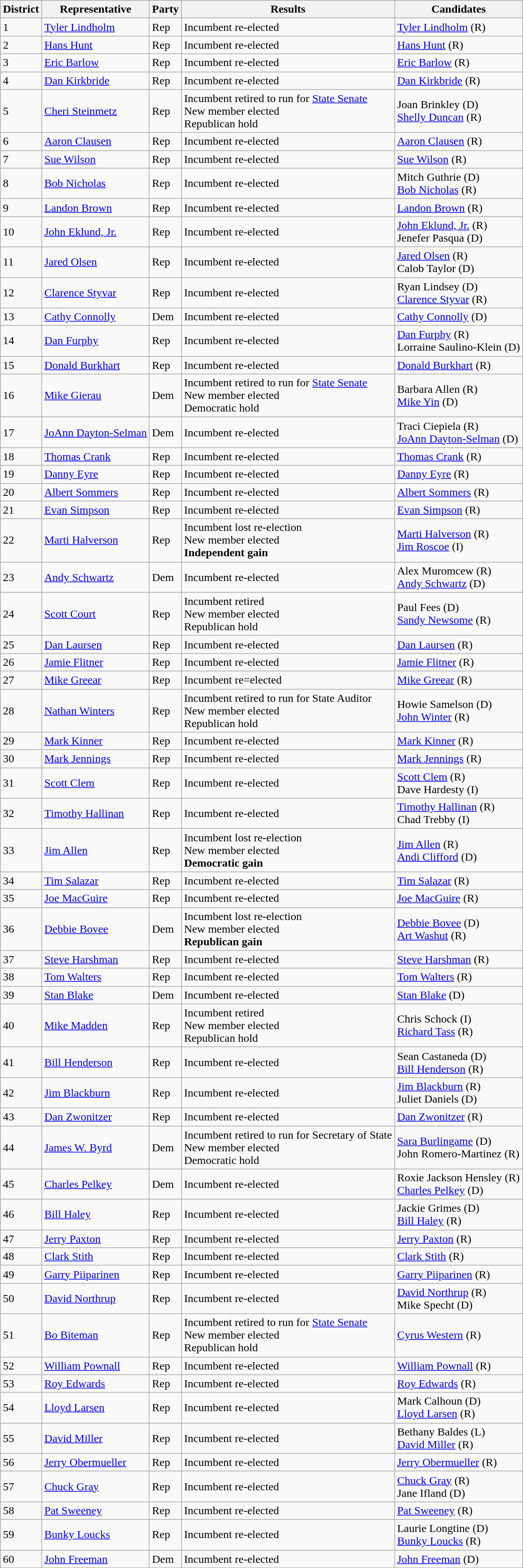<table class="wikitable">
<tr>
<th>District</th>
<th>Representative</th>
<th>Party</th>
<th>Results</th>
<th>Candidates</th>
</tr>
<tr>
<td>1</td>
<td><a href='#'>Tyler Lindholm</a></td>
<td>Rep</td>
<td>Incumbent re-elected</td>
<td><a href='#'>Tyler Lindholm</a> (R)</td>
</tr>
<tr>
<td>2</td>
<td><a href='#'>Hans Hunt</a></td>
<td>Rep</td>
<td>Incumbent re-elected</td>
<td><a href='#'>Hans Hunt</a> (R)</td>
</tr>
<tr>
<td>3</td>
<td><a href='#'>Eric Barlow</a></td>
<td>Rep</td>
<td>Incumbent re-elected</td>
<td><a href='#'>Eric Barlow</a> (R)</td>
</tr>
<tr>
<td>4</td>
<td><a href='#'>Dan Kirkbride</a></td>
<td>Rep</td>
<td>Incumbent re-elected</td>
<td><a href='#'>Dan Kirkbride</a> (R)</td>
</tr>
<tr>
<td>5</td>
<td><a href='#'>Cheri Steinmetz</a></td>
<td>Rep</td>
<td>Incumbent retired to run for <a href='#'>State Senate</a><br>New member elected<br>Republican hold</td>
<td>Joan Brinkley (D)<br><a href='#'>Shelly Duncan</a> (R)</td>
</tr>
<tr>
<td>6</td>
<td><a href='#'>Aaron Clausen</a></td>
<td>Rep</td>
<td>Incumbent re-elected</td>
<td><a href='#'>Aaron Clausen</a> (R)</td>
</tr>
<tr>
<td>7</td>
<td><a href='#'>Sue Wilson</a></td>
<td>Rep</td>
<td>Incumbent re-elected</td>
<td><a href='#'>Sue Wilson</a> (R)</td>
</tr>
<tr>
<td>8</td>
<td><a href='#'>Bob Nicholas</a></td>
<td>Rep</td>
<td>Incumbent re-elected</td>
<td>Mitch Guthrie (D)<br><a href='#'>Bob Nicholas</a> (R)</td>
</tr>
<tr>
<td>9</td>
<td><a href='#'>Landon Brown</a></td>
<td>Rep</td>
<td>Incumbent re-elected</td>
<td><a href='#'>Landon Brown</a> (R)</td>
</tr>
<tr>
<td>10</td>
<td><a href='#'>John Eklund, Jr.</a></td>
<td>Rep</td>
<td>Incumbent re-elected</td>
<td><a href='#'>John Eklund, Jr.</a> (R)<br>Jenefer Pasqua (D)</td>
</tr>
<tr>
<td>11</td>
<td><a href='#'>Jared Olsen</a></td>
<td>Rep</td>
<td>Incumbent re-elected</td>
<td><a href='#'>Jared Olsen</a> (R)<br>Calob Taylor (D)</td>
</tr>
<tr>
<td>12</td>
<td><a href='#'>Clarence Styvar</a></td>
<td>Rep</td>
<td>Incumbent re-elected</td>
<td>Ryan Lindsey (D)<br><a href='#'>Clarence Styvar</a> (R)</td>
</tr>
<tr>
<td>13</td>
<td><a href='#'>Cathy Connolly</a></td>
<td>Dem</td>
<td>Incumbent re-elected</td>
<td><a href='#'>Cathy Connolly</a> (D)</td>
</tr>
<tr>
<td>14</td>
<td><a href='#'>Dan Furphy</a></td>
<td>Rep</td>
<td>Incumbent re-elected</td>
<td><a href='#'>Dan Furphy</a> (R)<br>Lorraine Saulino-Klein (D)</td>
</tr>
<tr>
<td>15</td>
<td><a href='#'>Donald Burkhart</a></td>
<td>Rep</td>
<td>Incumbent re-elected</td>
<td><a href='#'>Donald Burkhart</a> (R)</td>
</tr>
<tr>
<td>16</td>
<td><a href='#'>Mike Gierau</a></td>
<td>Dem</td>
<td>Incumbent retired to run for <a href='#'>State Senate</a><br>New member elected<br>Democratic hold</td>
<td>Barbara Allen (R)<br><a href='#'>Mike Yin</a> (D)</td>
</tr>
<tr>
<td>17</td>
<td><a href='#'>JoAnn Dayton-Selman</a></td>
<td>Dem</td>
<td>Incumbent re-elected</td>
<td>Traci Ciepiela (R)<br><a href='#'>JoAnn Dayton-Selman</a> (D)</td>
</tr>
<tr>
<td>18</td>
<td><a href='#'>Thomas Crank</a></td>
<td>Rep</td>
<td>Incumbent re-elected</td>
<td><a href='#'>Thomas Crank</a> (R)</td>
</tr>
<tr>
<td>19</td>
<td><a href='#'>Danny Eyre</a></td>
<td>Rep</td>
<td>Incumbent re-elected</td>
<td><a href='#'>Danny Eyre</a> (R)</td>
</tr>
<tr>
<td>20</td>
<td><a href='#'>Albert Sommers</a></td>
<td>Rep</td>
<td>Incumbent re-elected</td>
<td><a href='#'>Albert Sommers</a> (R)</td>
</tr>
<tr>
<td>21</td>
<td><a href='#'>Evan Simpson</a></td>
<td>Rep</td>
<td>Incumbent re-elected</td>
<td><a href='#'>Evan Simpson</a> (R)</td>
</tr>
<tr>
<td>22</td>
<td><a href='#'>Marti Halverson</a></td>
<td>Rep</td>
<td>Incumbent lost re-election<br>New member elected<br><strong>Independent gain</strong></td>
<td><a href='#'>Marti Halverson</a> (R)<br><a href='#'>Jim Roscoe</a> (I)</td>
</tr>
<tr>
<td>23</td>
<td><a href='#'>Andy Schwartz</a></td>
<td>Dem</td>
<td>Incumbent re-elected</td>
<td>Alex Muromcew (R)<br><a href='#'>Andy Schwartz</a> (D)</td>
</tr>
<tr>
<td>24</td>
<td><a href='#'>Scott Court</a></td>
<td>Rep</td>
<td>Incumbent retired<br>New member elected<br>Republican hold</td>
<td>Paul Fees (D)<br><a href='#'>Sandy Newsome</a> (R)</td>
</tr>
<tr>
<td>25</td>
<td><a href='#'>Dan Laursen</a></td>
<td>Rep</td>
<td>Incumbent re-elected</td>
<td><a href='#'>Dan Laursen</a> (R)</td>
</tr>
<tr>
<td>26</td>
<td><a href='#'>Jamie Flitner</a></td>
<td>Rep</td>
<td>Incumbent re-elected</td>
<td><a href='#'>Jamie Flitner</a> (R)</td>
</tr>
<tr>
<td>27</td>
<td><a href='#'>Mike Greear</a></td>
<td>Rep</td>
<td>Incumbent re=elected</td>
<td><a href='#'>Mike Greear</a> (R)</td>
</tr>
<tr>
<td>28</td>
<td><a href='#'>Nathan Winters</a></td>
<td>Rep</td>
<td>Incumbent retired to run for State Auditor<br>New member elected<br>Republican hold</td>
<td>Howie Samelson (D)<br><a href='#'>John Winter</a> (R)</td>
</tr>
<tr>
<td>29</td>
<td><a href='#'>Mark Kinner</a></td>
<td>Rep</td>
<td>Incumbent re-elected</td>
<td><a href='#'>Mark Kinner</a> (R)</td>
</tr>
<tr>
<td>30</td>
<td><a href='#'>Mark Jennings</a></td>
<td>Rep</td>
<td>Incumbent re-elected</td>
<td><a href='#'>Mark Jennings</a> (R)</td>
</tr>
<tr>
<td>31</td>
<td><a href='#'>Scott Clem</a></td>
<td>Rep</td>
<td>Incumbent re-elected</td>
<td><a href='#'>Scott Clem</a> (R)<br>Dave Hardesty (I)</td>
</tr>
<tr>
<td>32</td>
<td><a href='#'>Timothy Hallinan</a></td>
<td>Rep</td>
<td>Incumbent re-elected</td>
<td><a href='#'>Timothy Hallinan</a> (R)<br>Chad Trebby (I)</td>
</tr>
<tr>
<td>33</td>
<td><a href='#'>Jim Allen</a></td>
<td>Rep</td>
<td>Incumbent lost re-election<br>New member elected<br><strong>Democratic gain</strong></td>
<td><a href='#'>Jim Allen</a> (R)<br><a href='#'>Andi Clifford</a> (D)</td>
</tr>
<tr>
<td>34</td>
<td><a href='#'>Tim Salazar</a></td>
<td>Rep</td>
<td>Incumbent re-elected</td>
<td><a href='#'>Tim Salazar</a> (R)</td>
</tr>
<tr>
<td>35</td>
<td><a href='#'>Joe MacGuire</a></td>
<td>Rep</td>
<td>Incumbent re-elected</td>
<td><a href='#'>Joe MacGuire</a> (R)</td>
</tr>
<tr>
<td>36</td>
<td><a href='#'>Debbie Bovee</a></td>
<td>Dem</td>
<td>Incumbent lost re-election<br>New member elected<br><strong>Republican gain</strong></td>
<td><a href='#'>Debbie Bovee</a> (D)<br><a href='#'>Art Washut</a> (R)</td>
</tr>
<tr>
<td>37</td>
<td><a href='#'>Steve Harshman</a></td>
<td>Rep</td>
<td>Incumbent re-elected</td>
<td><a href='#'>Steve Harshman</a> (R)</td>
</tr>
<tr>
<td>38</td>
<td><a href='#'>Tom Walters</a></td>
<td>Rep</td>
<td>Incumbent re-elected</td>
<td><a href='#'>Tom Walters</a> (R)</td>
</tr>
<tr>
<td>39</td>
<td><a href='#'>Stan Blake</a></td>
<td>Dem</td>
<td>Incumbent re-elected</td>
<td><a href='#'>Stan Blake</a> (D)</td>
</tr>
<tr>
<td>40</td>
<td><a href='#'>Mike Madden</a></td>
<td>Rep</td>
<td>Incumbent retired<br>New member elected<br>Republican hold</td>
<td>Chris Schock (I)<br><a href='#'>Richard Tass</a> (R)</td>
</tr>
<tr>
<td>41</td>
<td><a href='#'>Bill Henderson</a></td>
<td>Rep</td>
<td>Incumbent re-elected</td>
<td>Sean Castaneda (D)<br><a href='#'>Bill Henderson</a> (R)</td>
</tr>
<tr>
<td>42</td>
<td><a href='#'>Jim Blackburn</a></td>
<td>Rep</td>
<td>Incumbent re-elected</td>
<td><a href='#'>Jim Blackburn</a> (R)<br>Juliet Daniels (D)</td>
</tr>
<tr>
<td>43</td>
<td><a href='#'>Dan Zwonitzer</a></td>
<td>Rep</td>
<td>Incumbent re-elected</td>
<td><a href='#'>Dan Zwonitzer</a> (R)</td>
</tr>
<tr>
<td>44</td>
<td><a href='#'>James W. Byrd</a></td>
<td>Dem</td>
<td>Incumbent retired to run for Secretary of State<br>New member elected<br>Democratic hold</td>
<td><a href='#'>Sara Burlingame</a> (D)<br>John Romero-Martinez (R)</td>
</tr>
<tr>
<td>45</td>
<td><a href='#'>Charles Pelkey</a></td>
<td>Dem</td>
<td>Incumbent re-elected</td>
<td>Roxie Jackson Hensley (R)<br><a href='#'>Charles Pelkey</a> (D)</td>
</tr>
<tr>
<td>46</td>
<td><a href='#'>Bill Haley</a></td>
<td>Rep</td>
<td>Incumbent re-elected</td>
<td>Jackie Grimes (D)<br><a href='#'>Bill Haley</a> (R)</td>
</tr>
<tr>
<td>47</td>
<td><a href='#'>Jerry Paxton</a></td>
<td>Rep</td>
<td>Incumbent re-elected</td>
<td><a href='#'>Jerry Paxton</a> (R)</td>
</tr>
<tr>
<td>48</td>
<td><a href='#'>Clark Stith</a></td>
<td>Rep</td>
<td>Incumbent re-elected</td>
<td><a href='#'>Clark Stith</a> (R)</td>
</tr>
<tr>
<td>49</td>
<td><a href='#'>Garry Piiparinen</a></td>
<td>Rep</td>
<td>Incumbent re-elected</td>
<td><a href='#'>Garry Piiparinen</a> (R)</td>
</tr>
<tr>
<td>50</td>
<td><a href='#'>David Northrup</a></td>
<td>Rep</td>
<td>Incumbent re-elected</td>
<td><a href='#'>David Northrup</a> (R)<br>Mike Specht (D)</td>
</tr>
<tr>
<td>51</td>
<td><a href='#'>Bo Biteman</a></td>
<td>Rep</td>
<td>Incumbent retired to run for <a href='#'>State Senate</a><br>New member elected<br>Republican hold</td>
<td><a href='#'>Cyrus Western</a> (R)</td>
</tr>
<tr>
<td>52</td>
<td><a href='#'>William Pownall</a></td>
<td>Rep</td>
<td>Incumbent re-elected</td>
<td><a href='#'>William Pownall</a> (R)</td>
</tr>
<tr>
<td>53</td>
<td><a href='#'>Roy Edwards</a></td>
<td>Rep</td>
<td>Incumbent re-elected</td>
<td><a href='#'>Roy Edwards</a> (R)</td>
</tr>
<tr>
<td>54</td>
<td><a href='#'>Lloyd Larsen</a></td>
<td>Rep</td>
<td>Incumbent re-elected</td>
<td>Mark Calhoun (D)<br><a href='#'>Lloyd Larsen</a> (R)</td>
</tr>
<tr>
<td>55</td>
<td><a href='#'>David Miller</a></td>
<td>Rep</td>
<td>Incumbent re-elected</td>
<td>Bethany Baldes (L)<br><a href='#'>David Miller</a> (R)</td>
</tr>
<tr>
<td>56</td>
<td><a href='#'>Jerry Obermueller</a></td>
<td>Rep</td>
<td>Incumbent re-elected</td>
<td><a href='#'>Jerry Obermueller</a> (R)</td>
</tr>
<tr>
<td>57</td>
<td><a href='#'>Chuck Gray</a></td>
<td>Rep</td>
<td>Incumbent re-elected</td>
<td><a href='#'>Chuck Gray</a> (R)<br>Jane Ifland (D)</td>
</tr>
<tr>
<td>58</td>
<td><a href='#'>Pat Sweeney</a></td>
<td>Rep</td>
<td>Incumbent re-elected</td>
<td><a href='#'>Pat Sweeney</a> (R)</td>
</tr>
<tr>
<td>59</td>
<td><a href='#'>Bunky Loucks</a></td>
<td>Rep</td>
<td>Incumbent re-elected</td>
<td>Laurie Longtine (D)<br><a href='#'>Bunky Loucks</a> (R)</td>
</tr>
<tr>
<td>60</td>
<td><a href='#'>John Freeman</a></td>
<td>Dem</td>
<td>Incumbent re-elected</td>
<td><a href='#'>John Freeman</a> (D)</td>
</tr>
</table>
